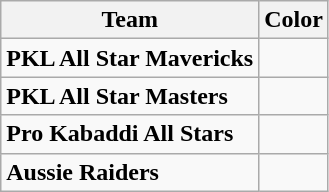<table class="wikitable sortable">
<tr>
<th>Team</th>
<th>Color</th>
</tr>
<tr>
<td><strong>PKL All Star Mavericks</strong></td>
<td></td>
</tr>
<tr>
<td><strong>PKL All Star Masters</strong></td>
<td></td>
</tr>
<tr>
<td><strong>Pro Kabaddi All Stars</strong></td>
<td></td>
</tr>
<tr>
<td><strong>Aussie Raiders</strong></td>
<td></td>
</tr>
</table>
